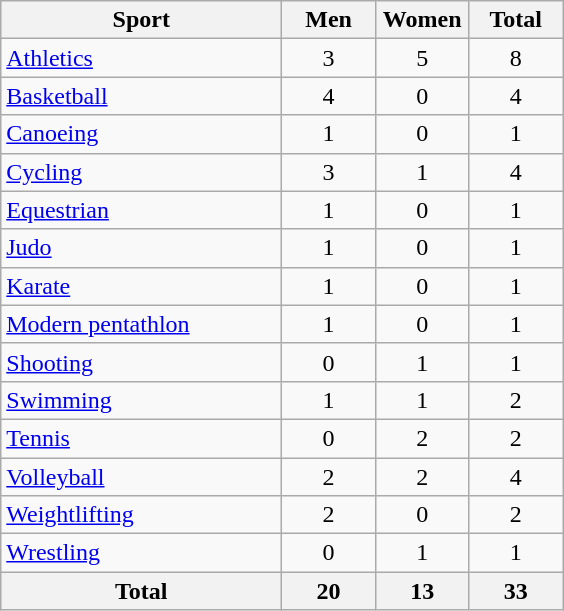<table class="wikitable sortable" style="text-align:center;">
<tr>
<th width=180>Sport</th>
<th width=55>Men</th>
<th width=55>Women</th>
<th width=55>Total</th>
</tr>
<tr>
<td align=left><a href='#'>Athletics</a></td>
<td>3</td>
<td>5</td>
<td>8</td>
</tr>
<tr>
<td align=left><a href='#'>Basketball</a></td>
<td>4</td>
<td>0</td>
<td>4</td>
</tr>
<tr>
<td align=left><a href='#'>Canoeing</a></td>
<td>1</td>
<td>0</td>
<td>1</td>
</tr>
<tr>
<td align=left><a href='#'>Cycling</a></td>
<td>3</td>
<td>1</td>
<td>4</td>
</tr>
<tr>
<td align=left><a href='#'>Equestrian</a></td>
<td>1</td>
<td>0</td>
<td>1</td>
</tr>
<tr>
<td align=left><a href='#'>Judo</a></td>
<td>1</td>
<td>0</td>
<td>1</td>
</tr>
<tr>
<td align=left><a href='#'>Karate</a></td>
<td>1</td>
<td>0</td>
<td>1</td>
</tr>
<tr>
<td align=left><a href='#'>Modern pentathlon</a></td>
<td>1</td>
<td>0</td>
<td>1</td>
</tr>
<tr>
<td align=left><a href='#'>Shooting</a></td>
<td>0</td>
<td>1</td>
<td>1</td>
</tr>
<tr>
<td align=left><a href='#'>Swimming</a></td>
<td>1</td>
<td>1</td>
<td>2</td>
</tr>
<tr>
<td align=left><a href='#'>Tennis</a></td>
<td>0</td>
<td>2</td>
<td>2</td>
</tr>
<tr>
<td align=left><a href='#'>Volleyball</a></td>
<td>2</td>
<td>2</td>
<td>4</td>
</tr>
<tr>
<td align=left><a href='#'>Weightlifting</a></td>
<td>2</td>
<td>0</td>
<td>2</td>
</tr>
<tr>
<td align=left><a href='#'>Wrestling</a></td>
<td>0</td>
<td>1</td>
<td>1</td>
</tr>
<tr>
<th>Total</th>
<th>20</th>
<th>13</th>
<th>33</th>
</tr>
</table>
